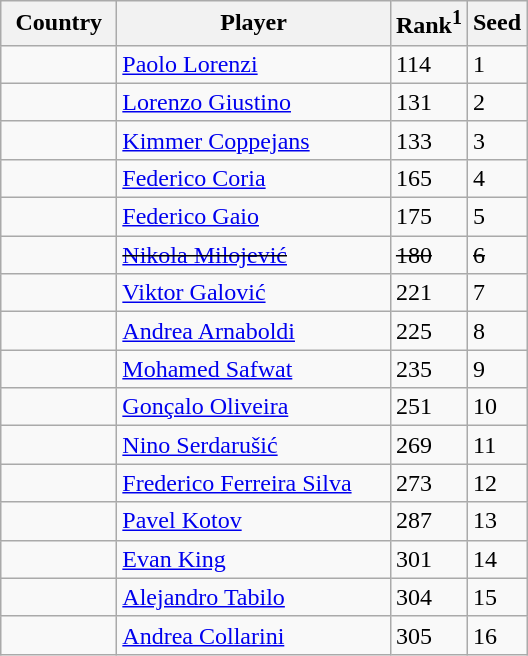<table class="sortable wikitable">
<tr>
<th width="70">Country</th>
<th width="175">Player</th>
<th>Rank<sup>1</sup></th>
<th>Seed</th>
</tr>
<tr>
<td></td>
<td><a href='#'>Paolo Lorenzi</a></td>
<td>114</td>
<td>1</td>
</tr>
<tr>
<td></td>
<td><a href='#'>Lorenzo Giustino</a></td>
<td>131</td>
<td>2</td>
</tr>
<tr>
<td></td>
<td><a href='#'>Kimmer Coppejans</a></td>
<td>133</td>
<td>3</td>
</tr>
<tr>
<td></td>
<td><a href='#'>Federico Coria</a></td>
<td>165</td>
<td>4</td>
</tr>
<tr>
<td></td>
<td><a href='#'>Federico Gaio</a></td>
<td>175</td>
<td>5</td>
</tr>
<tr>
<td><s></s></td>
<td><s><a href='#'>Nikola Milojević</a></s></td>
<td><s>180</s></td>
<td><s>6</s></td>
</tr>
<tr>
<td></td>
<td><a href='#'>Viktor Galović</a></td>
<td>221</td>
<td>7</td>
</tr>
<tr>
<td></td>
<td><a href='#'>Andrea Arnaboldi</a></td>
<td>225</td>
<td>8</td>
</tr>
<tr>
<td></td>
<td><a href='#'>Mohamed Safwat</a></td>
<td>235</td>
<td>9</td>
</tr>
<tr>
<td></td>
<td><a href='#'>Gonçalo Oliveira</a></td>
<td>251</td>
<td>10</td>
</tr>
<tr>
<td></td>
<td><a href='#'>Nino Serdarušić</a></td>
<td>269</td>
<td>11</td>
</tr>
<tr>
<td></td>
<td><a href='#'>Frederico Ferreira Silva</a></td>
<td>273</td>
<td>12</td>
</tr>
<tr>
<td></td>
<td><a href='#'>Pavel Kotov</a></td>
<td>287</td>
<td>13</td>
</tr>
<tr>
<td></td>
<td><a href='#'>Evan King</a></td>
<td>301</td>
<td>14</td>
</tr>
<tr>
<td></td>
<td><a href='#'>Alejandro Tabilo</a></td>
<td>304</td>
<td>15</td>
</tr>
<tr>
<td></td>
<td><a href='#'>Andrea Collarini</a></td>
<td>305</td>
<td>16</td>
</tr>
</table>
